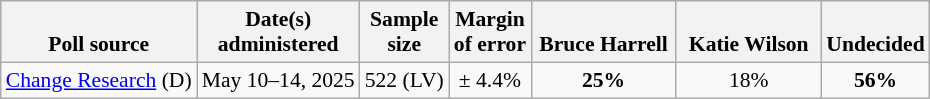<table class="wikitable" style="font-size:90%;text-align:center;">
<tr style="vertical-align:bottom">
<th>Poll source</th>
<th>Date(s)<br>administered</th>
<th>Sample<br>size</th>
<th>Margin<br>of error</th>
<th style="width:90px;">Bruce Harrell</th>
<th style="width:90px;">Katie Wilson</th>
<th>Undecided</th>
</tr>
<tr>
<td style="text-align:left;"><a href='#'>Change Research</a> (D)</td>
<td>May 10–14, 2025</td>
<td>522 (LV)</td>
<td>± 4.4%</td>
<td><strong>25%</strong></td>
<td>18%</td>
<td><strong>56%</strong></td>
</tr>
</table>
